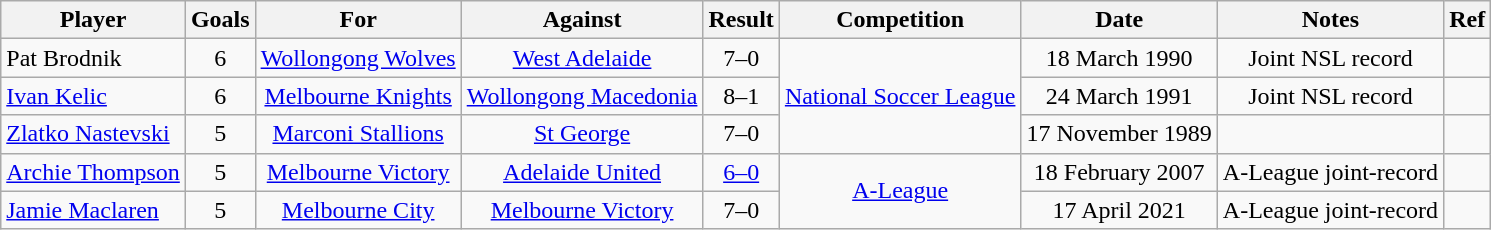<table class="wikitable" style="text-align:center;">
<tr>
<th>Player</th>
<th>Goals</th>
<th>For</th>
<th>Against</th>
<th>Result</th>
<th>Competition</th>
<th>Date</th>
<th>Notes</th>
<th>Ref</th>
</tr>
<tr>
<td align="left">Pat Brodnik</td>
<td>6</td>
<td><a href='#'>Wollongong Wolves</a></td>
<td><a href='#'>West Adelaide</a></td>
<td>7–0</td>
<td rowspan="3"><a href='#'>National Soccer League</a></td>
<td>18 March 1990</td>
<td>Joint NSL record</td>
<td></td>
</tr>
<tr>
<td align=left><a href='#'>Ivan Kelic</a></td>
<td>6</td>
<td><a href='#'>Melbourne Knights</a></td>
<td><a href='#'>Wollongong Macedonia</a></td>
<td>8–1</td>
<td>24 March 1991</td>
<td>Joint NSL record</td>
<td></td>
</tr>
<tr>
<td align="left"><a href='#'>Zlatko Nastevski</a></td>
<td>5</td>
<td><a href='#'>Marconi Stallions</a></td>
<td><a href='#'>St George</a></td>
<td>7–0</td>
<td>17 November 1989</td>
<td></td>
<td></td>
</tr>
<tr>
<td align="left"><a href='#'>Archie Thompson</a></td>
<td>5</td>
<td><a href='#'>Melbourne Victory</a></td>
<td><a href='#'>Adelaide United</a></td>
<td><a href='#'>6–0</a></td>
<td rowspan="2"><a href='#'>A-League</a></td>
<td>18 February 2007</td>
<td>A-League joint-record</td>
<td></td>
</tr>
<tr>
<td align="left"><a href='#'>Jamie Maclaren</a></td>
<td>5</td>
<td><a href='#'>Melbourne City</a></td>
<td><a href='#'>Melbourne Victory</a></td>
<td>7–0</td>
<td>17 April 2021</td>
<td>A-League joint-record</td>
<td></td>
</tr>
</table>
